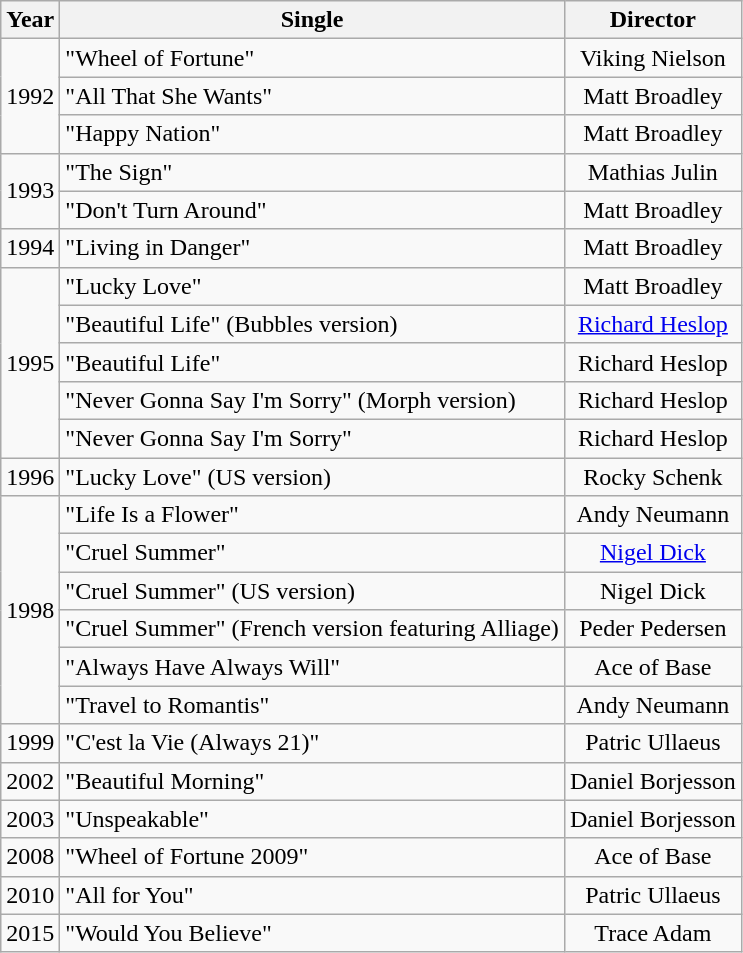<table class="wikitable">
<tr>
<th align="left">Year</th>
<th align="left">Single</th>
<th align="left">Director</th>
</tr>
<tr>
<td style="text-align:left;" rowspan="3">1992</td>
<td align="left">"Wheel of Fortune"</td>
<td style="text-align:center;">Viking Nielson</td>
</tr>
<tr>
<td align="left">"All That She Wants"</td>
<td style="text-align:center;">Matt Broadley</td>
</tr>
<tr>
<td align="left">"Happy Nation"</td>
<td style="text-align:center;">Matt Broadley</td>
</tr>
<tr>
<td style="text-align:left;" rowspan="2">1993</td>
<td align="left">"The Sign"</td>
<td style="text-align:center;">Mathias Julin</td>
</tr>
<tr>
<td align="left">"Don't Turn Around"</td>
<td style="text-align:center;">Matt Broadley</td>
</tr>
<tr>
<td style="text-align:left;" rowspan="1">1994</td>
<td align="left">"Living in Danger"</td>
<td style="text-align:center;">Matt Broadley</td>
</tr>
<tr>
<td style="text-align:left;" rowspan="5">1995</td>
<td align="left">"Lucky Love"</td>
<td style="text-align:center;">Matt Broadley</td>
</tr>
<tr>
<td align="left">"Beautiful Life" (Bubbles version)</td>
<td style="text-align:center;"><a href='#'>Richard Heslop</a></td>
</tr>
<tr>
<td align="left">"Beautiful Life"</td>
<td style="text-align:center;">Richard Heslop</td>
</tr>
<tr>
<td align="left">"Never Gonna Say I'm Sorry" (Morph version)</td>
<td style="text-align:center;">Richard Heslop</td>
</tr>
<tr>
<td align="left">"Never Gonna Say I'm Sorry"</td>
<td style="text-align:center;">Richard Heslop</td>
</tr>
<tr>
<td style="text-align:left;" rowspan="1">1996</td>
<td align="left">"Lucky Love" (US version)</td>
<td style="text-align:center;">Rocky Schenk</td>
</tr>
<tr>
<td style="text-align:left;" rowspan="6">1998</td>
<td align="left">"Life Is a Flower"</td>
<td style="text-align:center;">Andy Neumann</td>
</tr>
<tr>
<td align="left">"Cruel Summer"</td>
<td style="text-align:center;"><a href='#'>Nigel Dick</a></td>
</tr>
<tr>
<td align="left">"Cruel Summer" (US version)</td>
<td style="text-align:center;">Nigel Dick</td>
</tr>
<tr>
<td align="left">"Cruel Summer" (French version featuring Alliage)</td>
<td style="text-align:center;">Peder Pedersen</td>
</tr>
<tr>
<td align="left">"Always Have Always Will"</td>
<td style="text-align:center;">Ace of Base</td>
</tr>
<tr>
<td align="left">"Travel to Romantis"</td>
<td style="text-align:center;">Andy Neumann</td>
</tr>
<tr>
<td align="left">1999</td>
<td align="left">"C'est la Vie (Always 21)"</td>
<td style="text-align:center;">Patric Ullaeus</td>
</tr>
<tr>
<td align="left">2002</td>
<td align="left">"Beautiful Morning"</td>
<td style="text-align:center;">Daniel Borjesson</td>
</tr>
<tr>
<td align="left">2003</td>
<td align="left">"Unspeakable"</td>
<td style="text-align:center;">Daniel Borjesson</td>
</tr>
<tr>
<td align="left">2008</td>
<td align="left">"Wheel of Fortune 2009"</td>
<td style="text-align:center;">Ace of Base</td>
</tr>
<tr>
<td align="left">2010</td>
<td align="left">"All for You"</td>
<td style="text-align:center;">Patric Ullaeus</td>
</tr>
<tr>
<td align="left">2015</td>
<td align="left">"Would You Believe"</td>
<td style="text-align:center;">Trace Adam</td>
</tr>
</table>
